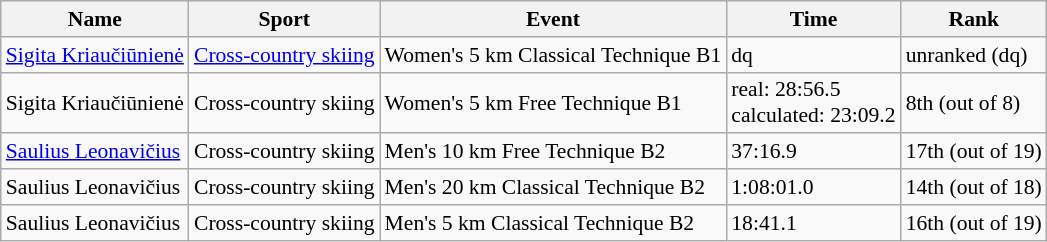<table class="wikitable sortable" style="font-size:90%">
<tr>
<th>Name</th>
<th>Sport</th>
<th>Event</th>
<th>Time</th>
<th>Rank</th>
</tr>
<tr>
<td><a href='#'>Sigita Kriaučiūnienė</a></td>
<td><a href='#'>Cross-country skiing</a></td>
<td>Women's 5 km Classical Technique B1</td>
<td>dq</td>
<td>unranked (dq)</td>
</tr>
<tr>
<td>Sigita Kriaučiūnienė</td>
<td>Cross-country skiing</td>
<td>Women's 5 km Free Technique B1</td>
<td>real: 28:56.5<br>calculated: 23:09.2</td>
<td>8th (out of 8)</td>
</tr>
<tr>
<td><a href='#'>Saulius Leonavičius</a></td>
<td>Cross-country skiing</td>
<td>Men's 10 km Free Technique B2</td>
<td>37:16.9</td>
<td>17th (out of 19)</td>
</tr>
<tr>
<td>Saulius Leonavičius</td>
<td>Cross-country skiing</td>
<td>Men's 20 km Classical Technique B2</td>
<td>1:08:01.0</td>
<td>14th (out of 18)</td>
</tr>
<tr>
<td>Saulius Leonavičius</td>
<td>Cross-country skiing</td>
<td>Men's 5 km Classical Technique B2</td>
<td>18:41.1</td>
<td>16th (out of 19)</td>
</tr>
</table>
